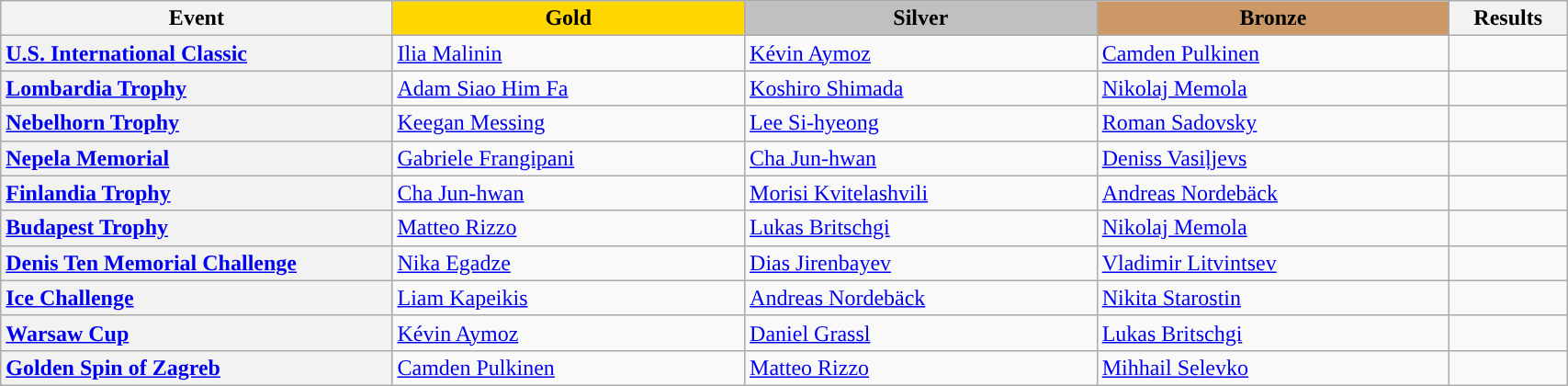<table class="wikitable unsortable" style="text-align:left; width:90%;">
<tr>
<th scope="col" style="text-align:center; width:25%;">Event</th>
<td scope="col" style="text-align:center; width:22.5%; background:gold"><strong>Gold</strong></td>
<td scope="col" style="text-align:center; width:22.5%; background:silver"><strong>Silver</strong></td>
<td scope="col" style="text-align:center; width:22.5%; background:#c96"><strong>Bronze</strong></td>
<th scope="col" style="text-align:center; width:7.5%;">Results</th>
</tr>
<tr>
<th scope="row" style="text-align:left"> <a href='#'>U.S. International Classic</a></th>
<td> <a href='#'>Ilia Malinin</a></td>
<td> <a href='#'>Kévin Aymoz</a></td>
<td> <a href='#'>Camden Pulkinen</a></td>
<td></td>
</tr>
<tr>
<th scope="row" style="text-align:left"> <a href='#'>Lombardia Trophy</a></th>
<td> <a href='#'>Adam Siao Him Fa</a></td>
<td> <a href='#'>Koshiro Shimada</a></td>
<td> <a href='#'>Nikolaj Memola</a></td>
<td></td>
</tr>
<tr>
<th scope="row" style="text-align:left"> <a href='#'>Nebelhorn Trophy</a></th>
<td> <a href='#'>Keegan Messing</a></td>
<td> <a href='#'>Lee Si-hyeong</a></td>
<td> <a href='#'>Roman Sadovsky</a></td>
<td></td>
</tr>
<tr>
<th scope="row" style="text-align:left"> <a href='#'>Nepela Memorial</a></th>
<td> <a href='#'>Gabriele Frangipani</a></td>
<td> <a href='#'>Cha Jun-hwan</a></td>
<td> <a href='#'>Deniss Vasiļjevs</a></td>
<td></td>
</tr>
<tr>
<th scope="row" style="text-align:left"> <a href='#'>Finlandia Trophy</a></th>
<td> <a href='#'>Cha Jun-hwan</a></td>
<td> <a href='#'>Morisi Kvitelashvili</a></td>
<td> <a href='#'>Andreas Nordebäck</a></td>
<td></td>
</tr>
<tr>
<th scope="row" style="text-align:left"> <a href='#'>Budapest Trophy</a></th>
<td> <a href='#'>Matteo Rizzo</a></td>
<td> <a href='#'>Lukas Britschgi</a></td>
<td> <a href='#'>Nikolaj Memola</a></td>
<td></td>
</tr>
<tr>
<th scope="row" style="text-align:left"> <a href='#'>Denis Ten Memorial Challenge</a></th>
<td> <a href='#'>Nika Egadze</a></td>
<td> <a href='#'>Dias Jirenbayev</a></td>
<td> <a href='#'>Vladimir Litvintsev</a></td>
<td></td>
</tr>
<tr>
<th scope="row" style="text-align:left"> <a href='#'>Ice Challenge</a></th>
<td> <a href='#'>Liam Kapeikis</a></td>
<td> <a href='#'>Andreas Nordebäck</a></td>
<td> <a href='#'>Nikita Starostin</a></td>
<td></td>
</tr>
<tr>
<th scope="row" style="text-align:left"> <a href='#'>Warsaw Cup</a></th>
<td> <a href='#'>Kévin Aymoz</a></td>
<td> <a href='#'>Daniel Grassl</a></td>
<td> <a href='#'>Lukas Britschgi</a></td>
<td></td>
</tr>
<tr>
<th scope="row" style="text-align:left"> <a href='#'>Golden Spin of Zagreb</a></th>
<td> <a href='#'>Camden Pulkinen</a></td>
<td> <a href='#'>Matteo Rizzo</a></td>
<td> <a href='#'>Mihhail Selevko</a></td>
<td></td>
</tr>
</table>
